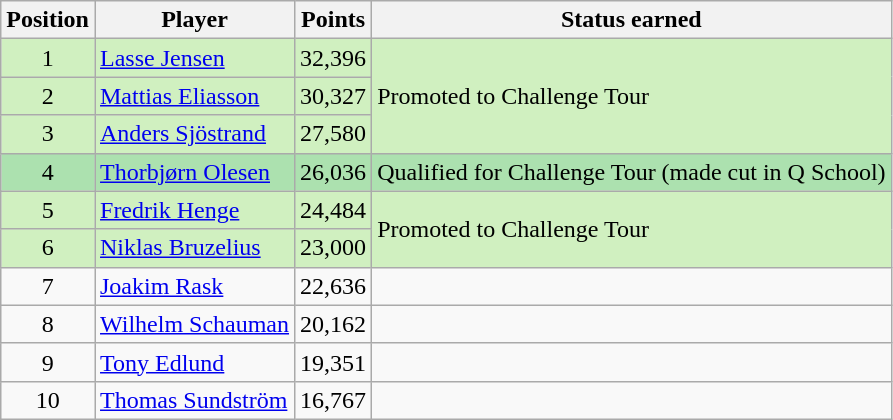<table class=wikitable>
<tr>
<th>Position</th>
<th>Player</th>
<th>Points</th>
<th>Status earned</th>
</tr>
<tr style="background:#D0F0C0;">
<td align=center>1</td>
<td> <a href='#'>Lasse Jensen</a></td>
<td align=center>32,396</td>
<td rowspan=3>Promoted to Challenge Tour</td>
</tr>
<tr style="background:#D0F0C0;">
<td align=center>2</td>
<td> <a href='#'>Mattias Eliasson</a></td>
<td align=center>30,327</td>
</tr>
<tr style="background:#D0F0C0;">
<td align=center>3</td>
<td> <a href='#'>Anders Sjöstrand</a></td>
<td align=center>27,580</td>
</tr>
<tr style="background:#ACE1AF;">
<td align=center>4</td>
<td> <a href='#'>Thorbjørn Olesen</a></td>
<td align=center>26,036</td>
<td>Qualified for Challenge Tour (made cut in Q School)</td>
</tr>
<tr style="background:#D0F0C0;">
<td align=center>5</td>
<td> <a href='#'>Fredrik Henge</a></td>
<td align=center>24,484</td>
<td rowspan=2>Promoted to Challenge Tour</td>
</tr>
<tr style="background:#D0F0C0;">
<td align=center>6</td>
<td> <a href='#'>Niklas Bruzelius</a></td>
<td align=center>23,000</td>
</tr>
<tr>
<td align=center>7</td>
<td> <a href='#'>Joakim Rask</a></td>
<td align=center>22,636</td>
<td></td>
</tr>
<tr>
<td align=center>8</td>
<td> <a href='#'>Wilhelm Schauman</a></td>
<td align=center>20,162</td>
<td></td>
</tr>
<tr>
<td align=center>9</td>
<td> <a href='#'>Tony Edlund</a></td>
<td align=center>19,351</td>
<td></td>
</tr>
<tr>
<td align=center>10</td>
<td> <a href='#'>Thomas Sundström</a></td>
<td align=center>16,767</td>
<td></td>
</tr>
</table>
